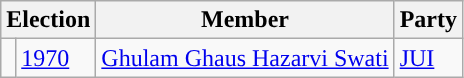<table class="wikitable">
<tr>
<th colspan="2">Election</th>
<th>Member</th>
<th>Party</th>
</tr>
<tr>
<td style="background-color: "></td>
<td><a href='#'>1970</a></td>
<td><a href='#'>Ghulam Ghaus Hazarvi Swati</a></td>
<td><a href='#'>JUI</a></td>
</tr>
</table>
